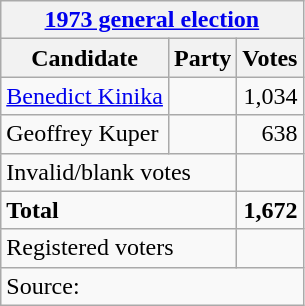<table class=wikitable style=text-align:left>
<tr>
<th colspan=3><a href='#'>1973 general election</a></th>
</tr>
<tr>
<th>Candidate</th>
<th>Party</th>
<th>Votes</th>
</tr>
<tr>
<td><a href='#'>Benedict Kinika</a></td>
<td></td>
<td align=right>1,034</td>
</tr>
<tr>
<td>Geoffrey Kuper</td>
<td></td>
<td align=right>638</td>
</tr>
<tr>
<td colspan=2>Invalid/blank votes</td>
<td></td>
</tr>
<tr>
<td colspan=2><strong>Total</strong></td>
<td align=right><strong>1,672</strong></td>
</tr>
<tr>
<td colspan=2>Registered voters</td>
<td align=right></td>
</tr>
<tr>
<td colspan=3>Source: </td>
</tr>
</table>
